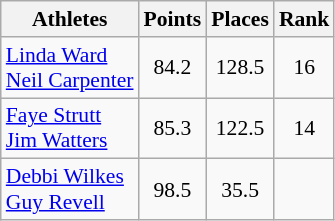<table class="wikitable" border="1" style="font-size:90%">
<tr>
<th>Athletes</th>
<th>Points</th>
<th>Places</th>
<th>Rank</th>
</tr>
<tr align=center>
<td align=left><a href='#'>Linda Ward</a><br><a href='#'>Neil Carpenter</a></td>
<td>84.2</td>
<td>128.5</td>
<td>16</td>
</tr>
<tr align=center>
<td align=left><a href='#'>Faye Strutt</a><br><a href='#'>Jim Watters</a></td>
<td>85.3</td>
<td>122.5</td>
<td>14</td>
</tr>
<tr align=center>
<td align=left><a href='#'>Debbi Wilkes</a><br><a href='#'>Guy Revell</a></td>
<td>98.5</td>
<td>35.5</td>
<td></td>
</tr>
</table>
